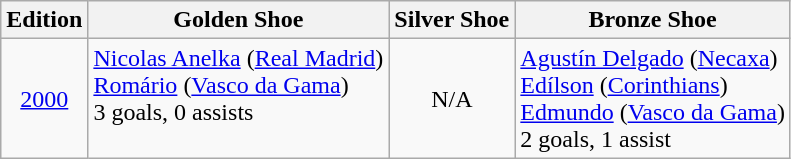<table class="wikitable" style="text-align:center">
<tr>
<th>Edition</th>
<th>Golden Shoe</th>
<th>Silver Shoe</th>
<th>Bronze Shoe</th>
</tr>
<tr>
<td><a href='#'>2000</a></td>
<td style="text-align:left; vertical-align:top;"> <a href='#'>Nicolas Anelka</a> (<a href='#'>Real Madrid</a>)<br> <a href='#'>Romário</a> (<a href='#'>Vasco da Gama</a>)<br>3 goals, 0 assists</td>
<td>N/A</td>
<td style="text-align:left; vertical-align:top;"> <a href='#'>Agustín Delgado</a> (<a href='#'>Necaxa</a>)<br> <a href='#'>Edílson</a> (<a href='#'>Corinthians</a>)<br> <a href='#'>Edmundo</a> (<a href='#'>Vasco da Gama</a>)<br>2 goals, 1 assist</td>
</tr>
</table>
